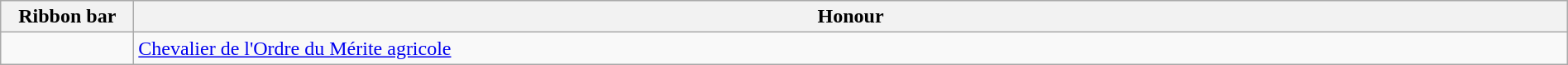<table class="wikitable"  style="width: 100%">
<tr>
<th style="width:100px;">Ribbon bar</th>
<th>Honour</th>
</tr>
<tr>
<td></td>
<td><a href='#'>Chevalier de l'Ordre du Mérite agricole</a></td>
</tr>
</table>
